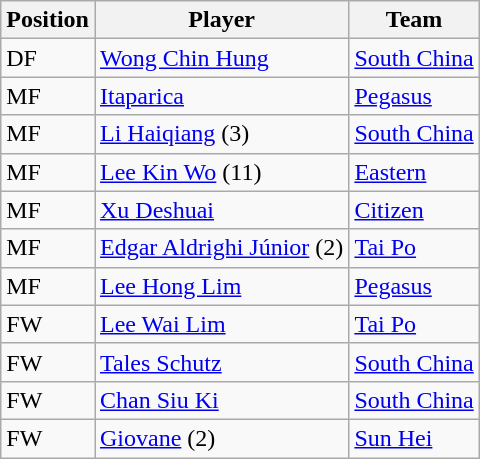<table class="wikitable">
<tr>
<th>Position</th>
<th>Player</th>
<th>Team</th>
</tr>
<tr>
<td>DF</td>
<td> <a href='#'>Wong Chin Hung</a></td>
<td><a href='#'>South China</a></td>
</tr>
<tr>
<td>MF</td>
<td> <a href='#'>Itaparica</a></td>
<td><a href='#'>Pegasus</a></td>
</tr>
<tr>
<td>MF</td>
<td> <a href='#'>Li Haiqiang</a> (3)</td>
<td><a href='#'>South China</a></td>
</tr>
<tr>
<td>MF</td>
<td> <a href='#'>Lee Kin Wo</a> (11)</td>
<td><a href='#'>Eastern</a></td>
</tr>
<tr>
<td>MF</td>
<td> <a href='#'>Xu Deshuai</a></td>
<td><a href='#'>Citizen</a></td>
</tr>
<tr>
<td>MF</td>
<td> <a href='#'>Edgar Aldrighi Júnior</a> (2)</td>
<td><a href='#'>Tai Po</a></td>
</tr>
<tr>
<td>MF</td>
<td> <a href='#'>Lee Hong Lim</a></td>
<td><a href='#'>Pegasus</a></td>
</tr>
<tr>
<td>FW</td>
<td> <a href='#'>Lee Wai Lim</a></td>
<td><a href='#'>Tai Po</a></td>
</tr>
<tr>
<td>FW</td>
<td> <a href='#'>Tales Schutz</a></td>
<td><a href='#'>South China</a></td>
</tr>
<tr>
<td>FW</td>
<td> <a href='#'>Chan Siu Ki</a></td>
<td><a href='#'>South China</a></td>
</tr>
<tr>
<td>FW</td>
<td> <a href='#'>Giovane</a> (2)</td>
<td><a href='#'>Sun Hei</a></td>
</tr>
</table>
